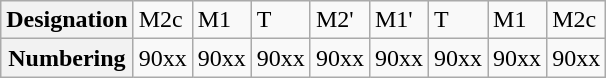<table class="wikitable">
<tr>
<th>Designation</th>
<td>M2c</td>
<td>M1</td>
<td>T</td>
<td>M2'</td>
<td>M1'</td>
<td>T</td>
<td>M1</td>
<td>M2c</td>
</tr>
<tr>
<th>Numbering</th>
<td>90xx</td>
<td>90xx</td>
<td>90xx</td>
<td>90xx</td>
<td>90xx</td>
<td>90xx</td>
<td>90xx</td>
<td>90xx</td>
</tr>
</table>
